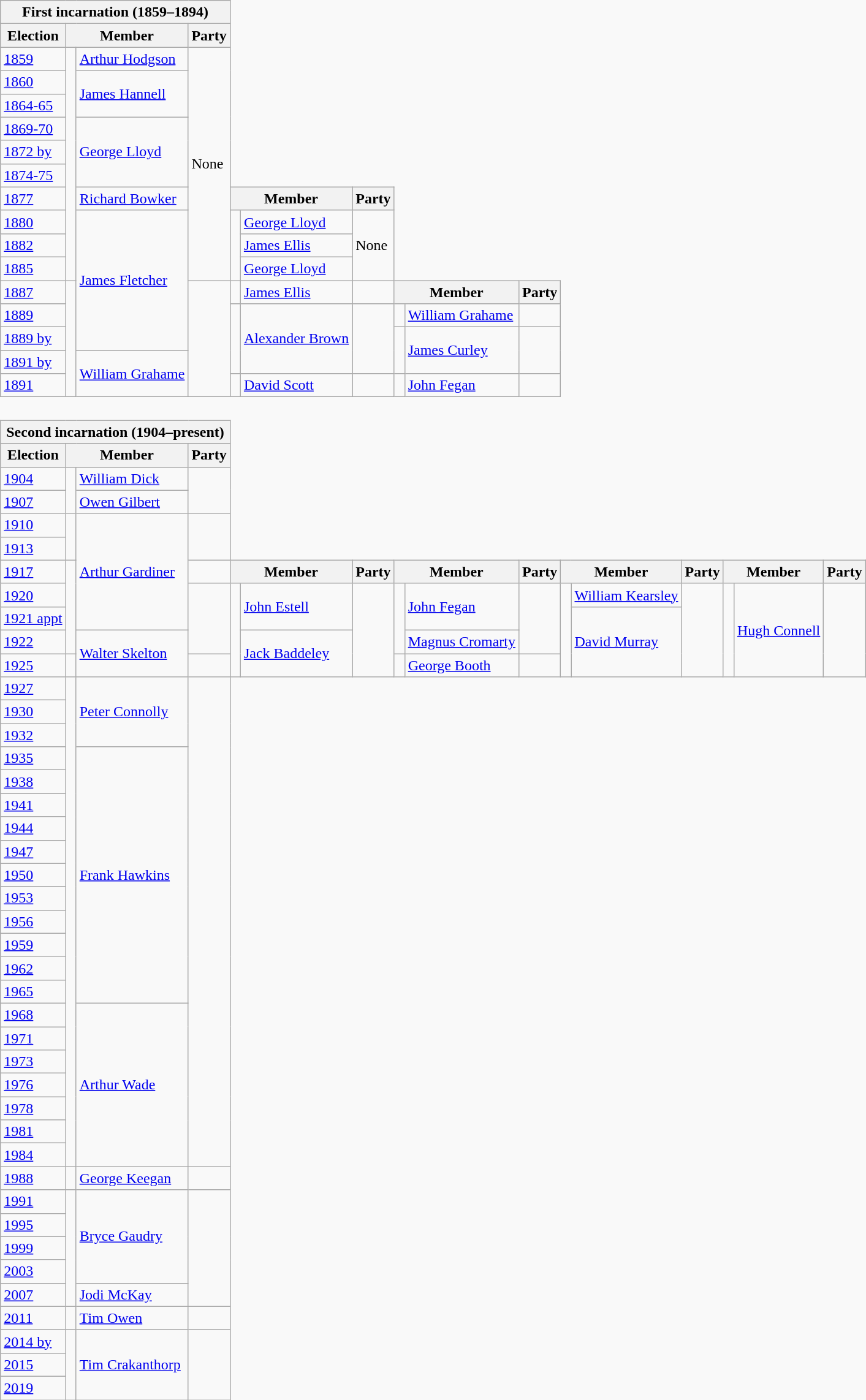<table class="wikitable" style='border-style: none none none none;'>
<tr>
<th colspan="4">First incarnation (1859–1894)</th>
</tr>
<tr>
<th>Election</th>
<th colspan="2">Member</th>
<th>Party</th>
</tr>
<tr style="background: #f9f9f9">
<td><a href='#'>1859</a></td>
<td rowspan="10" > </td>
<td><a href='#'>Arthur Hodgson</a></td>
<td rowspan="10">None</td>
</tr>
<tr style="background: #f9f9f9">
<td><a href='#'>1860</a></td>
<td rowspan="2"><a href='#'>James Hannell</a></td>
</tr>
<tr style="background: #f9f9f9">
<td><a href='#'>1864-65</a></td>
</tr>
<tr style="background: #f9f9f9">
<td><a href='#'>1869-70</a></td>
<td rowspan="3"><a href='#'>George Lloyd</a></td>
</tr>
<tr style="background: #f9f9f9">
<td><a href='#'>1872 by</a></td>
</tr>
<tr style="background: #f9f9f9">
<td><a href='#'>1874-75</a></td>
</tr>
<tr style="background: #f9f9f9">
<td><a href='#'>1877</a></td>
<td><a href='#'>Richard Bowker</a></td>
<th colspan="2">Member</th>
<th>Party</th>
</tr>
<tr style="background: #f9f9f9">
<td><a href='#'>1880</a></td>
<td rowspan="6"><a href='#'>James Fletcher</a></td>
<td rowspan="3" > </td>
<td><a href='#'>George Lloyd</a></td>
<td rowspan="3">None</td>
</tr>
<tr style="background: #f9f9f9">
<td><a href='#'>1882</a></td>
<td><a href='#'>James Ellis</a></td>
</tr>
<tr style="background: #f9f9f9">
<td><a href='#'>1885</a></td>
<td><a href='#'>George Lloyd</a></td>
</tr>
<tr style="background: #f9f9f9">
<td><a href='#'>1887</a></td>
<td rowspan="5" > </td>
<td rowspan="5"></td>
<td> </td>
<td><a href='#'>James Ellis</a></td>
<td></td>
<th colspan="2">Member</th>
<th>Party</th>
</tr>
<tr style="background: #f9f9f9">
<td><a href='#'>1889</a></td>
<td rowspan="3" > </td>
<td rowspan="3"><a href='#'>Alexander Brown</a></td>
<td rowspan="3"></td>
<td> </td>
<td><a href='#'>William Grahame</a></td>
<td></td>
</tr>
<tr style="background: #f9f9f9">
<td><a href='#'>1889 by</a></td>
<td rowspan="2" > </td>
<td rowspan="2"><a href='#'>James Curley</a></td>
<td rowspan="2"></td>
</tr>
<tr style="background: #f9f9f9">
<td><a href='#'>1891 by</a></td>
<td rowspan="2"><a href='#'>William Grahame</a></td>
</tr>
<tr style="background: #f9f9f9">
<td><a href='#'>1891</a></td>
<td> </td>
<td><a href='#'>David Scott</a></td>
<td></td>
<td> </td>
<td><a href='#'>John Fegan</a></td>
<td></td>
</tr>
<tr>
<td colspan="4" style="border-style: none none none none;"> </td>
</tr>
<tr>
<th colspan="4">Second incarnation (1904–present)</th>
</tr>
<tr>
<th>Election</th>
<th colspan="2">Member</th>
<th>Party</th>
</tr>
<tr style="background: #f9f9f9">
<td><a href='#'>1904</a></td>
<td rowspan="2" > </td>
<td><a href='#'>William Dick</a></td>
<td rowspan="2"></td>
</tr>
<tr style="background: #f9f9f9">
<td><a href='#'>1907</a></td>
<td><a href='#'>Owen Gilbert</a></td>
</tr>
<tr style="background: #f9f9f9">
<td><a href='#'>1910</a></td>
<td rowspan="2" > </td>
<td rowspan="5"><a href='#'>Arthur Gardiner</a></td>
<td rowspan="2"></td>
</tr>
<tr style="background: #f9f9f9">
<td><a href='#'>1913</a></td>
</tr>
<tr style="background: #f9f9f9">
<td><a href='#'>1917</a></td>
<td rowspan="4" > </td>
<td></td>
<th colspan="2">Member</th>
<th>Party</th>
<th colspan="2">Member</th>
<th>Party</th>
<th colspan="2">Member</th>
<th>Party</th>
<th colspan="2">Member</th>
<th>Party</th>
</tr>
<tr style="background: #f9f9f9">
<td><a href='#'>1920</a></td>
<td rowspan="3"></td>
<td rowspan="4" > </td>
<td rowspan="2"><a href='#'>John Estell</a></td>
<td rowspan="4"></td>
<td rowspan="3" > </td>
<td rowspan="2"><a href='#'>John Fegan</a></td>
<td rowspan="3"></td>
<td rowspan="4" > </td>
<td><a href='#'>William Kearsley</a></td>
<td rowspan="4"></td>
<td rowspan="4" > </td>
<td rowspan="4"><a href='#'>Hugh Connell</a></td>
<td rowspan="4"></td>
</tr>
<tr style="background: #f9f9f9">
<td><a href='#'>1921 appt</a></td>
<td rowspan="3"><a href='#'>David Murray</a></td>
</tr>
<tr style="background: #f9f9f9">
<td><a href='#'>1922</a></td>
<td rowspan="2"><a href='#'>Walter Skelton</a></td>
<td rowspan="2"><a href='#'>Jack Baddeley</a></td>
<td><a href='#'>Magnus Cromarty</a></td>
</tr>
<tr style="background: #f9f9f9">
<td><a href='#'>1925</a></td>
<td> </td>
<td></td>
<td> </td>
<td><a href='#'>George Booth</a></td>
<td></td>
</tr>
<tr style="background: #f9f9f9">
<td><a href='#'>1927</a></td>
<td rowspan="21" > </td>
<td rowspan="3"><a href='#'>Peter Connolly</a></td>
<td rowspan="21"></td>
</tr>
<tr style="background: #f9f9f9">
<td><a href='#'>1930</a></td>
</tr>
<tr style="background: #f9f9f9">
<td><a href='#'>1932</a></td>
</tr>
<tr style="background: #f9f9f9">
<td><a href='#'>1935</a></td>
<td rowspan="11"><a href='#'>Frank Hawkins</a></td>
</tr>
<tr style="background: #f9f9f9">
<td><a href='#'>1938</a></td>
</tr>
<tr style="background: #f9f9f9">
<td><a href='#'>1941</a></td>
</tr>
<tr style="background: #f9f9f9">
<td><a href='#'>1944</a></td>
</tr>
<tr style="background: #f9f9f9">
<td><a href='#'>1947</a></td>
</tr>
<tr style="background: #f9f9f9">
<td><a href='#'>1950</a></td>
</tr>
<tr style="background: #f9f9f9">
<td><a href='#'>1953</a></td>
</tr>
<tr style="background: #f9f9f9">
<td><a href='#'>1956</a></td>
</tr>
<tr style="background: #f9f9f9">
<td><a href='#'>1959</a></td>
</tr>
<tr style="background: #f9f9f9">
<td><a href='#'>1962</a></td>
</tr>
<tr style="background: #f9f9f9">
<td><a href='#'>1965</a></td>
</tr>
<tr style="background: #f9f9f9">
<td><a href='#'>1968</a></td>
<td rowspan="7"><a href='#'>Arthur Wade</a></td>
</tr>
<tr style="background: #f9f9f9">
<td><a href='#'>1971</a></td>
</tr>
<tr style="background: #f9f9f9">
<td><a href='#'>1973</a></td>
</tr>
<tr style="background: #f9f9f9">
<td><a href='#'>1976</a></td>
</tr>
<tr style="background: #f9f9f9">
<td><a href='#'>1978</a></td>
</tr>
<tr style="background: #f9f9f9">
<td><a href='#'>1981</a></td>
</tr>
<tr style="background: #f9f9f9">
<td><a href='#'>1984</a></td>
</tr>
<tr style="background: #f9f9f9">
<td><a href='#'>1988</a></td>
<td> </td>
<td><a href='#'>George Keegan</a></td>
<td></td>
</tr>
<tr style="background: #f9f9f9">
<td><a href='#'>1991</a></td>
<td rowspan="5" > </td>
<td rowspan="4"><a href='#'>Bryce Gaudry</a></td>
<td rowspan="5"></td>
</tr>
<tr style="background: #f9f9f9">
<td><a href='#'>1995</a></td>
</tr>
<tr style="background: #f9f9f9">
<td><a href='#'>1999</a></td>
</tr>
<tr style="background: #f9f9f9">
<td><a href='#'>2003</a></td>
</tr>
<tr style="background: #f9f9f9">
<td><a href='#'>2007</a></td>
<td><a href='#'>Jodi McKay</a></td>
</tr>
<tr style="background: #f9f9f9">
<td><a href='#'>2011</a></td>
<td> </td>
<td><a href='#'>Tim Owen</a></td>
<td></td>
</tr>
<tr style="background: #f9f9f9">
<td><a href='#'>2014 by</a></td>
<td rowspan="3" > </td>
<td rowspan="3"><a href='#'>Tim Crakanthorp</a></td>
<td rowspan="3"></td>
</tr>
<tr style="background: #f9f9f9">
<td><a href='#'>2015</a></td>
</tr>
<tr style="background: #f9f9f9">
<td><a href='#'>2019</a></td>
</tr>
</table>
